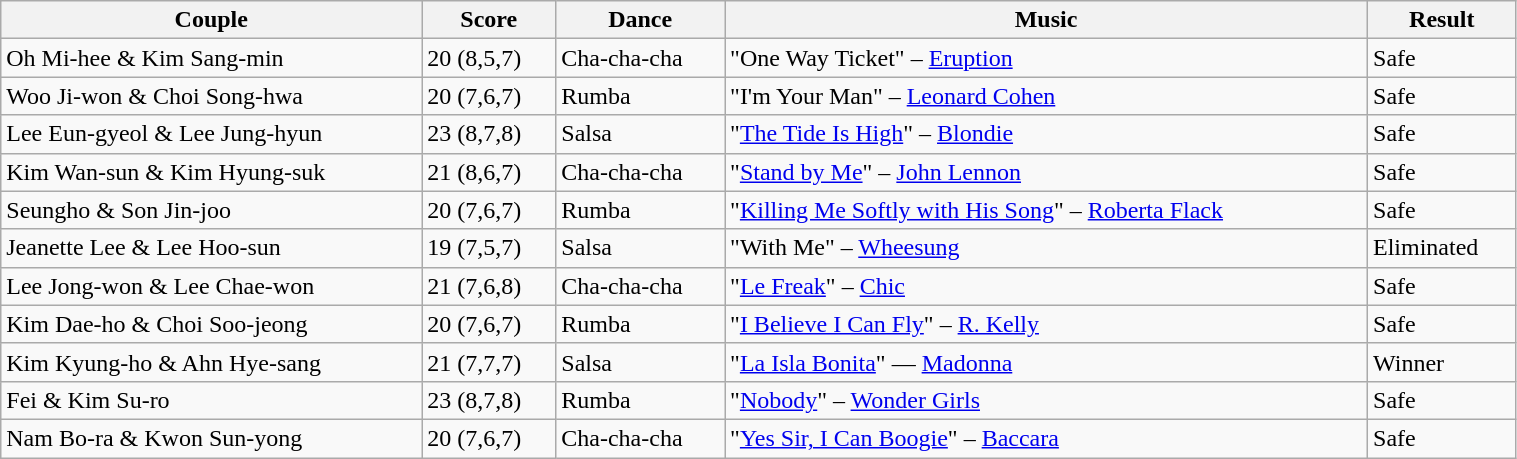<table class="wikitable" style="width:80%;">
<tr>
<th>Couple</th>
<th>Score</th>
<th>Dance</th>
<th>Music</th>
<th>Result</th>
</tr>
<tr>
<td>Oh Mi-hee & Kim Sang-min</td>
<td>20 (8,5,7)</td>
<td>Cha-cha-cha</td>
<td>"One Way Ticket" – <a href='#'>Eruption</a></td>
<td>Safe</td>
</tr>
<tr>
<td>Woo Ji-won & Choi Song-hwa</td>
<td>20 (7,6,7)</td>
<td>Rumba</td>
<td>"I'm Your Man" – <a href='#'>Leonard Cohen</a></td>
<td>Safe</td>
</tr>
<tr>
<td>Lee Eun-gyeol & Lee Jung-hyun</td>
<td>23 (8,7,8)</td>
<td>Salsa</td>
<td>"<a href='#'>The Tide Is High</a>" – <a href='#'>Blondie</a></td>
<td>Safe</td>
</tr>
<tr>
<td>Kim Wan-sun & Kim Hyung-suk</td>
<td>21 (8,6,7)</td>
<td>Cha-cha-cha</td>
<td>"<a href='#'>Stand by Me</a>" – <a href='#'>John Lennon</a></td>
<td>Safe</td>
</tr>
<tr>
<td>Seungho & Son Jin-joo</td>
<td>20 (7,6,7)</td>
<td>Rumba</td>
<td>"<a href='#'>Killing Me Softly with His Song</a>" – <a href='#'>Roberta Flack</a></td>
<td>Safe</td>
</tr>
<tr>
<td>Jeanette Lee & Lee Hoo-sun</td>
<td>19 (7,5,7)</td>
<td>Salsa</td>
<td>"With Me" – <a href='#'>Wheesung</a></td>
<td>Eliminated</td>
</tr>
<tr>
<td>Lee Jong-won & Lee Chae-won</td>
<td>21 (7,6,8)</td>
<td>Cha-cha-cha</td>
<td>"<a href='#'>Le Freak</a>" – <a href='#'>Chic</a></td>
<td>Safe</td>
</tr>
<tr>
<td>Kim Dae-ho & Choi Soo-jeong</td>
<td>20 (7,6,7)</td>
<td>Rumba</td>
<td>"<a href='#'>I Believe I Can Fly</a>" – <a href='#'>R. Kelly</a></td>
<td>Safe</td>
</tr>
<tr>
<td>Kim Kyung-ho & Ahn Hye-sang</td>
<td>21 (7,7,7)</td>
<td>Salsa</td>
<td>"<a href='#'>La Isla Bonita</a>" — <a href='#'>Madonna</a></td>
<td>Winner</td>
</tr>
<tr>
<td>Fei & Kim Su-ro</td>
<td>23 (8,7,8)</td>
<td>Rumba</td>
<td>"<a href='#'>Nobody</a>" – <a href='#'>Wonder Girls</a></td>
<td>Safe</td>
</tr>
<tr>
<td>Nam Bo-ra & Kwon Sun-yong</td>
<td>20 (7,6,7)</td>
<td>Cha-cha-cha</td>
<td>"<a href='#'>Yes Sir, I Can Boogie</a>" – <a href='#'>Baccara</a></td>
<td>Safe</td>
</tr>
</table>
